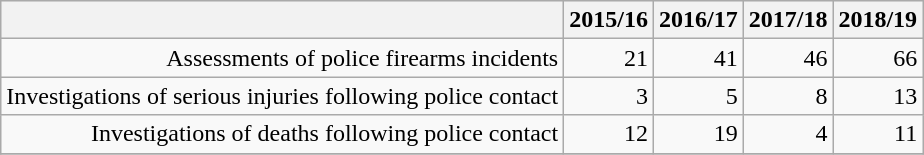<table class="wikitable" style="text-align: right">
<tr style="background:#ececec;">
<th></th>
<th>2015/16</th>
<th>2016/17</th>
<th>2017/18</th>
<th>2018/19</th>
</tr>
<tr>
<td>Assessments of police firearms incidents</td>
<td>21</td>
<td>41</td>
<td>46</td>
<td>66</td>
</tr>
<tr>
<td>Investigations of serious injuries following police contact</td>
<td>3</td>
<td>5</td>
<td>8</td>
<td>13</td>
</tr>
<tr>
<td>Investigations of deaths following police contact</td>
<td>12</td>
<td>19</td>
<td>4</td>
<td>11</td>
</tr>
<tr>
</tr>
</table>
